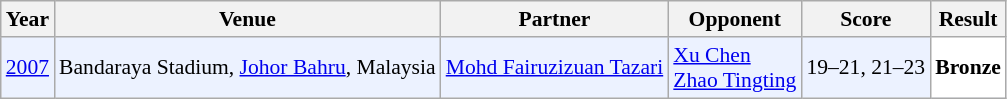<table class="sortable wikitable" style="font-size: 90%;">
<tr>
<th>Year</th>
<th>Venue</th>
<th>Partner</th>
<th>Opponent</th>
<th>Score</th>
<th>Result</th>
</tr>
<tr style="background:#ECF2FF">
<td align="center"><a href='#'>2007</a></td>
<td align="left">Bandaraya Stadium, <a href='#'>Johor Bahru</a>, Malaysia</td>
<td align="left"> <a href='#'>Mohd Fairuzizuan Tazari</a></td>
<td align="left"> <a href='#'>Xu Chen</a><br> <a href='#'>Zhao Tingting</a></td>
<td align="left">19–21, 21–23</td>
<td style="text-align:left; background:white"> <strong>Bronze</strong></td>
</tr>
</table>
